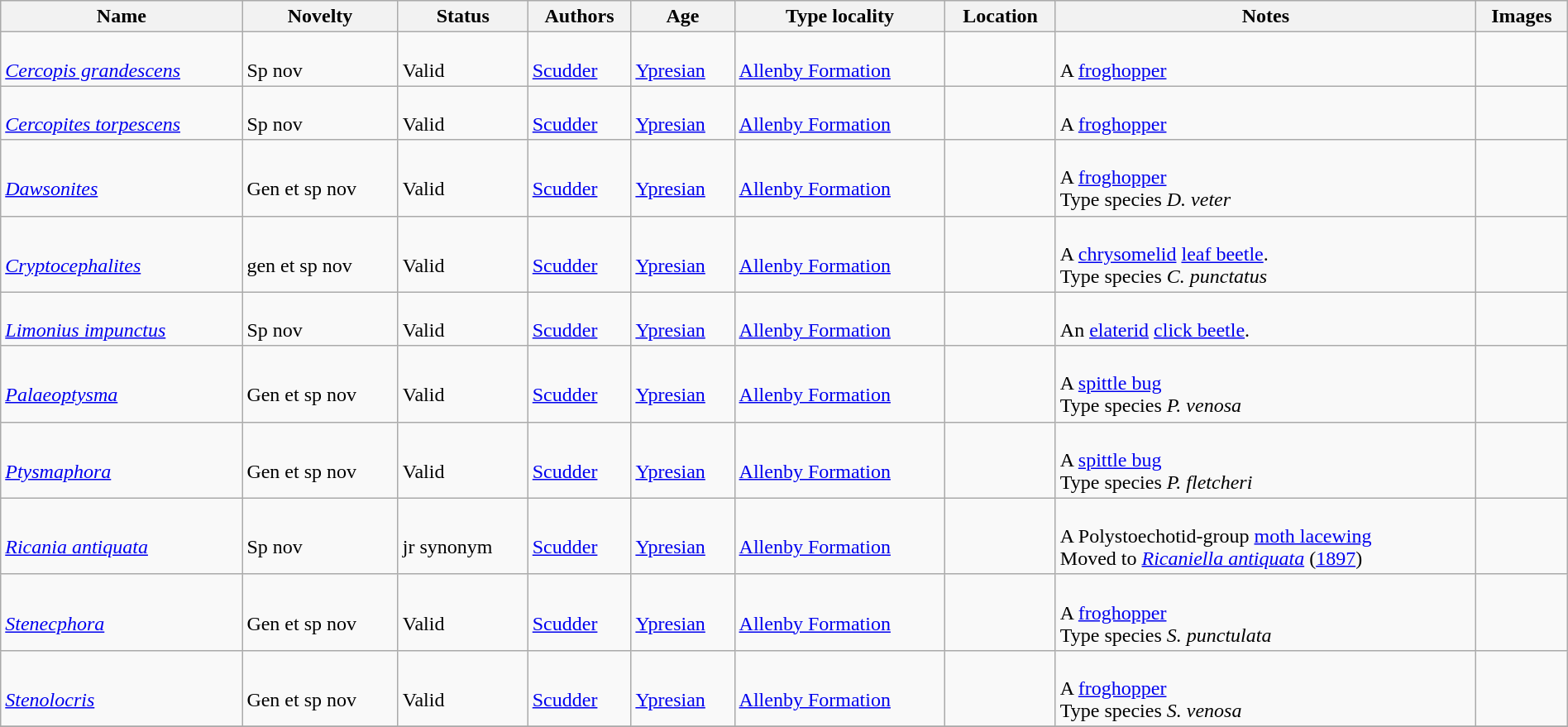<table class="wikitable sortable" align="center" width="100%">
<tr>
<th>Name</th>
<th>Novelty</th>
<th>Status</th>
<th>Authors</th>
<th>Age</th>
<th>Type locality</th>
<th>Location</th>
<th>Notes</th>
<th>Images</th>
</tr>
<tr>
<td><br><em><a href='#'>Cercopis grandescens</a></em></td>
<td><br>Sp nov</td>
<td><br>Valid</td>
<td><br><a href='#'>Scudder</a></td>
<td><br><a href='#'>Ypresian</a></td>
<td><br><a href='#'>Allenby Formation</a></td>
<td><br><br></td>
<td><br>A <a href='#'>froghopper</a></td>
<td><br></td>
</tr>
<tr>
<td><br><em><a href='#'>Cercopites torpescens</a></em></td>
<td><br>Sp nov</td>
<td><br>Valid</td>
<td><br><a href='#'>Scudder</a></td>
<td><br><a href='#'>Ypresian</a></td>
<td><br><a href='#'>Allenby Formation</a></td>
<td><br><br></td>
<td><br>A <a href='#'>froghopper</a></td>
<td><br></td>
</tr>
<tr>
<td><br><em><a href='#'>Dawsonites</a></em></td>
<td><br>Gen et sp nov</td>
<td><br>Valid</td>
<td><br><a href='#'>Scudder</a></td>
<td><br><a href='#'>Ypresian</a></td>
<td><br><a href='#'>Allenby Formation</a></td>
<td><br><br></td>
<td><br>A <a href='#'>froghopper</a><br>Type species <em>D. veter</em></td>
<td><br></td>
</tr>
<tr>
<td><br><em><a href='#'>Cryptocephalites</a></em></td>
<td><br>gen et sp nov</td>
<td><br>Valid</td>
<td><br><a href='#'>Scudder</a></td>
<td><br><a href='#'>Ypresian</a></td>
<td><br><a href='#'>Allenby Formation</a></td>
<td><br><br></td>
<td><br>A <a href='#'>chrysomelid</a> <a href='#'>leaf beetle</a>.<br> Type species <em>C. punctatus</em></td>
<td><br></td>
</tr>
<tr>
<td><br><em><a href='#'>Limonius impunctus</a></em></td>
<td><br>Sp nov</td>
<td><br>Valid</td>
<td><br><a href='#'>Scudder</a></td>
<td><br><a href='#'>Ypresian</a></td>
<td><br><a href='#'>Allenby Formation</a></td>
<td><br><br></td>
<td><br>An <a href='#'>elaterid</a> <a href='#'>click beetle</a>.</td>
<td><br></td>
</tr>
<tr>
<td><br><em><a href='#'>Palaeoptysma</a></em></td>
<td><br>Gen et sp nov</td>
<td><br>Valid</td>
<td><br><a href='#'>Scudder</a></td>
<td><br><a href='#'>Ypresian</a></td>
<td><br><a href='#'>Allenby Formation</a></td>
<td><br><br></td>
<td><br>A <a href='#'>spittle bug</a><br>Type species <em>P. venosa</em></td>
<td><br></td>
</tr>
<tr>
<td><br><em><a href='#'>Ptysmaphora</a></em></td>
<td><br>Gen et sp nov</td>
<td><br>Valid</td>
<td><br><a href='#'>Scudder</a></td>
<td><br><a href='#'>Ypresian</a></td>
<td><br><a href='#'>Allenby Formation</a></td>
<td><br><br></td>
<td><br>A <a href='#'>spittle bug</a><br>Type species <em>P. fletcheri</em></td>
<td><br></td>
</tr>
<tr>
<td><br><em><a href='#'>Ricania antiquata</a></em></td>
<td><br>Sp nov</td>
<td><br>jr synonym</td>
<td><br><a href='#'>Scudder</a></td>
<td><br><a href='#'>Ypresian</a></td>
<td><br><a href='#'>Allenby Formation</a></td>
<td><br><br></td>
<td><br>A Polystoechotid-group <a href='#'>moth lacewing</a><br> Moved to <em><a href='#'>Ricaniella antiquata</a></em> (<a href='#'>1897</a>)</td>
<td><br></td>
</tr>
<tr>
<td><br><em><a href='#'>Stenecphora</a></em></td>
<td><br>Gen et sp nov</td>
<td><br>Valid</td>
<td><br><a href='#'>Scudder</a></td>
<td><br><a href='#'>Ypresian</a></td>
<td><br><a href='#'>Allenby Formation</a></td>
<td><br><br></td>
<td><br>A <a href='#'>froghopper</a><br>Type species <em>S. punctulata</em></td>
<td><br></td>
</tr>
<tr>
<td><br><em><a href='#'>Stenolocris</a></em></td>
<td><br>Gen et sp nov</td>
<td><br>Valid</td>
<td><br><a href='#'>Scudder</a></td>
<td><br><a href='#'>Ypresian</a></td>
<td><br><a href='#'>Allenby Formation</a></td>
<td><br><br></td>
<td><br>A <a href='#'>froghopper</a><br>Type species <em>S. venosa</em></td>
<td><br></td>
</tr>
<tr>
</tr>
</table>
